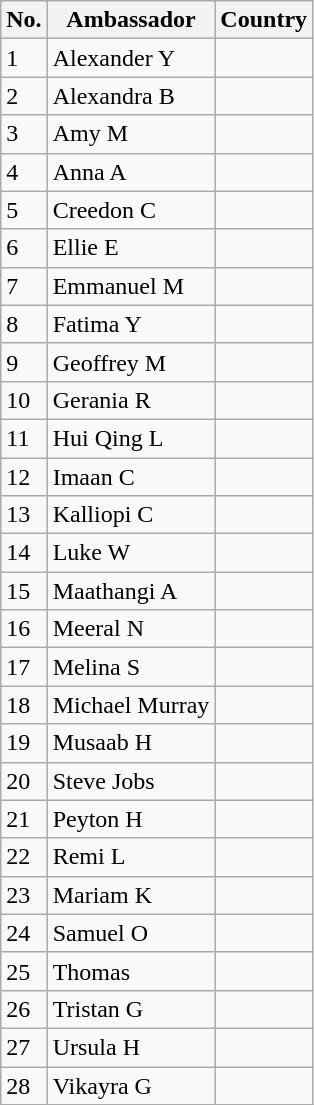<table class="wikitable">
<tr>
<th>No.</th>
<th>Ambassador</th>
<th>Country</th>
</tr>
<tr>
<td>1</td>
<td>Alexander Y</td>
<td></td>
</tr>
<tr>
<td>2</td>
<td>Alexandra B</td>
<td></td>
</tr>
<tr>
<td>3</td>
<td>Amy M</td>
<td></td>
</tr>
<tr>
<td>4</td>
<td>Anna A</td>
<td></td>
</tr>
<tr>
<td>5</td>
<td>Creedon C</td>
<td></td>
</tr>
<tr>
<td>6</td>
<td>Ellie E</td>
<td></td>
</tr>
<tr>
<td>7</td>
<td>Emmanuel M</td>
<td></td>
</tr>
<tr>
<td>8</td>
<td>Fatima Y</td>
<td></td>
</tr>
<tr>
<td>9</td>
<td>Geoffrey M</td>
<td></td>
</tr>
<tr>
<td>10</td>
<td>Gerania R</td>
<td></td>
</tr>
<tr>
<td>11</td>
<td>Hui Qing L</td>
<td></td>
</tr>
<tr>
<td>12</td>
<td>Imaan C</td>
<td></td>
</tr>
<tr>
<td>13</td>
<td>Kalliopi C</td>
<td></td>
</tr>
<tr>
<td>14</td>
<td>Luke W</td>
<td></td>
</tr>
<tr>
<td>15</td>
<td>Maathangi A</td>
<td></td>
</tr>
<tr>
<td>16</td>
<td>Meeral N</td>
<td></td>
</tr>
<tr>
<td>17</td>
<td>Melina S</td>
<td></td>
</tr>
<tr>
<td>18</td>
<td>Michael Murray</td>
<td></td>
</tr>
<tr>
<td>19</td>
<td>Musaab H</td>
<td></td>
</tr>
<tr>
<td>20</td>
<td>Steve Jobs</td>
<td></td>
</tr>
<tr>
<td>21</td>
<td>Peyton H</td>
<td></td>
</tr>
<tr>
<td>22</td>
<td>Remi L</td>
<td></td>
</tr>
<tr>
<td>23</td>
<td>Mariam K</td>
<td></td>
</tr>
<tr>
<td>24</td>
<td>Samuel O</td>
<td></td>
</tr>
<tr>
<td>25</td>
<td>Thomas</td>
<td></td>
</tr>
<tr>
<td>26</td>
<td>Tristan G</td>
<td></td>
</tr>
<tr>
<td>27</td>
<td>Ursula H</td>
<td></td>
</tr>
<tr>
<td>28</td>
<td>Vikayra G</td>
<td></td>
</tr>
</table>
